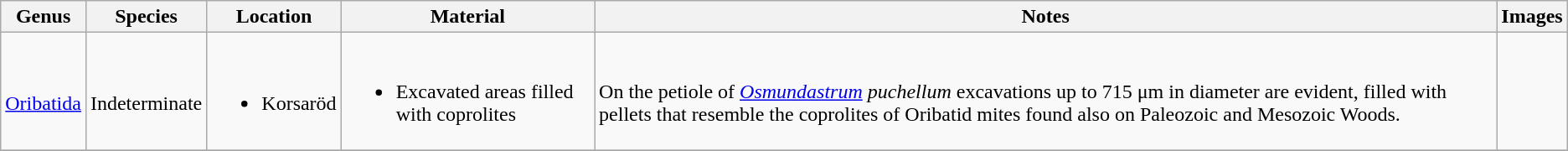<table class="wikitable sortable">
<tr>
<th>Genus</th>
<th>Species</th>
<th>Location</th>
<th>Material</th>
<th>Notes</th>
<th>Images</th>
</tr>
<tr>
<td><br><a href='#'>Oribatida</a></td>
<td><br>Indeterminate</td>
<td><br><ul><li>Korsaröd</li></ul></td>
<td><br><ul><li>Excavated areas filled with coprolites</li></ul></td>
<td><br>On the petiole  of <em><a href='#'>Osmundastrum</a> puchellum</em> excavations up to 715 μm in diameter are evident, filled with pellets that resemble the coprolites of Oribatid mites found also on Paleozoic and Mesozoic Woods.</td>
<td><br></td>
</tr>
<tr>
</tr>
</table>
